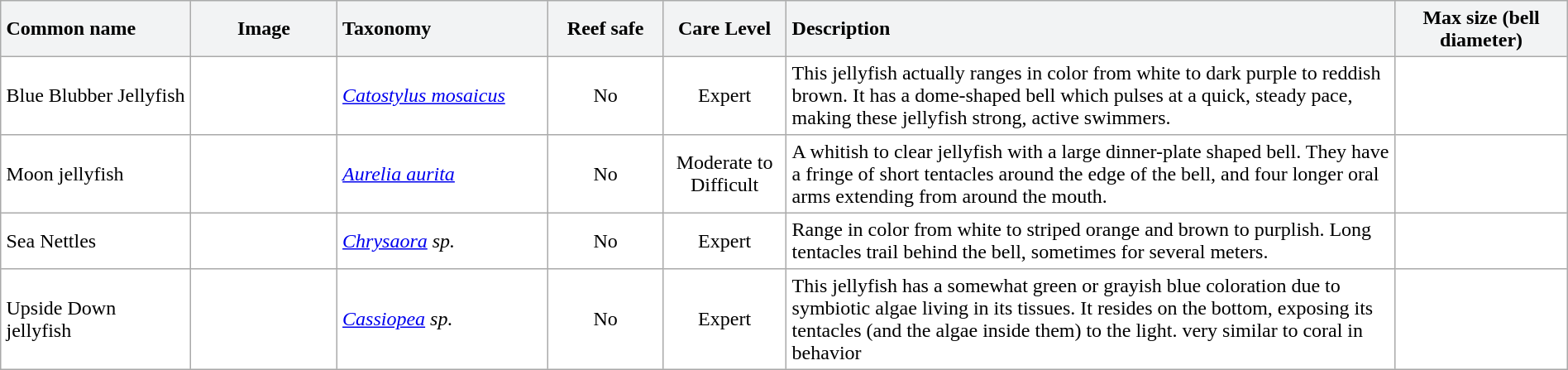<table class="sortable collapsible" cellpadding="4" width="100%" border="1" style="border:1px solid #aaa; border-collapse:collapse">
<tr>
<th align="left" style="background:#F2F3F4" width="170px">Common name</th>
<th style="background:#F2F3F4" width="130px" class="unsortable">Image</th>
<th align="left" style="background:#F2F3F4" width="190px">Taxonomy</th>
<th style="background:#F2F3F4" width="100px">Reef safe</th>
<th style="background:#F2F3F4" width="100px">Care Level</th>
<th align="left" style="background:#F2F3F4" width="610px" class="unsortable">Description</th>
<th style="background:#F2F3F4" width="150px">Max size (bell diameter)</th>
</tr>
<tr>
<td>Blue Blubber Jellyfish</td>
<td></td>
<td><em><a href='#'>Catostylus mosaicus</a></em></td>
<td align="center">No</td>
<td align="center">Expert</td>
<td>This jellyfish actually ranges in color from white to dark purple to reddish brown.  It has a dome-shaped bell which pulses at a quick, steady pace, making these jellyfish strong, active swimmers.</td>
<td align="center"></td>
</tr>
<tr>
<td>Moon jellyfish</td>
<td></td>
<td><em><a href='#'>Aurelia aurita</a></em></td>
<td align="center">No</td>
<td align="center">Moderate to Difficult</td>
<td>A whitish to clear jellyfish with a large dinner-plate shaped bell.  They have a fringe of short tentacles around the edge of the bell, and four longer oral arms extending from around the mouth.</td>
<td align="center"></td>
</tr>
<tr>
<td>Sea Nettles</td>
<td></td>
<td><em><a href='#'>Chrysaora</a> sp.</em></td>
<td align="center">No</td>
<td align="center">Expert</td>
<td>Range in color from white to striped orange and brown to purplish.  Long tentacles trail behind the bell, sometimes for several meters.</td>
<td align="center"></td>
</tr>
<tr>
<td>Upside Down jellyfish</td>
<td></td>
<td><em><a href='#'>Cassiopea</a> sp.</em></td>
<td align="center">No</td>
<td align="center">Expert</td>
<td>This jellyfish has a somewhat green or grayish blue coloration due to symbiotic algae living in its tissues.  It resides on the bottom, exposing its tentacles (and the algae inside them) to the light. very similar to coral in behavior</td>
<td align="center"></td>
</tr>
</table>
